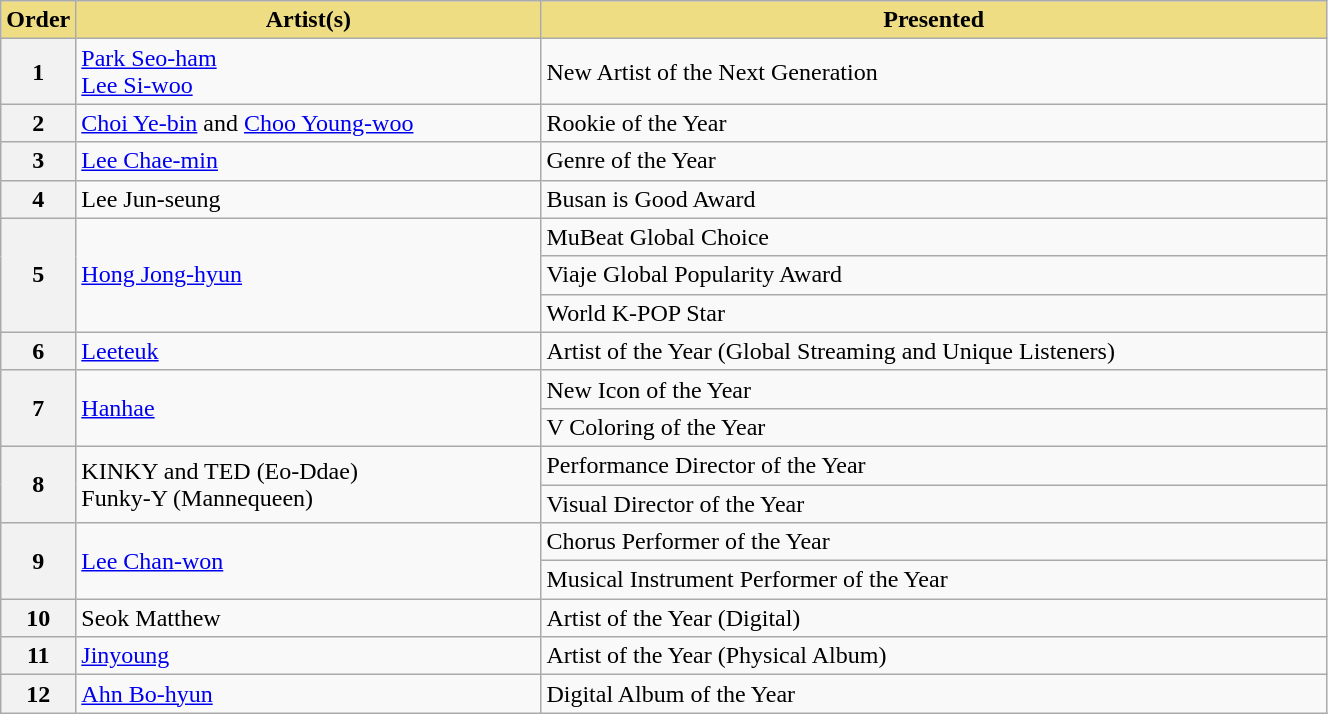<table class="wikitable plainrowheaders" style="width:70%">
<tr>
<th scope="col" style="background:#EEDD82; width:2%">Order</th>
<th scope="col" style="background:#EEDD82">Artist(s)</th>
<th scope="col" style="background:#EEDD82">Presented</th>
</tr>
<tr>
<th scope="row">1</th>
<td><a href='#'>Park Seo-ham</a> <br> <a href='#'>Lee Si-woo</a></td>
<td>New Artist of the Next Generation</td>
</tr>
<tr>
<th scope="row">2</th>
<td><a href='#'>Choi Ye-bin</a> and <a href='#'>Choo Young-woo</a></td>
<td>Rookie of the Year</td>
</tr>
<tr>
<th scope="row">3</th>
<td><a href='#'>Lee Chae-min</a></td>
<td>Genre of the Year</td>
</tr>
<tr>
<th scope="row">4</th>
<td>Lee Jun-seung </td>
<td>Busan is Good Award</td>
</tr>
<tr>
<th scope="row" rowspan="3">5</th>
<td rowspan="3"><a href='#'>Hong Jong-hyun</a></td>
<td>MuBeat Global Choice</td>
</tr>
<tr>
<td>Viaje Global Popularity Award</td>
</tr>
<tr>
<td>World K-POP Star</td>
</tr>
<tr>
<th scope="row">6</th>
<td><a href='#'>Leeteuk</a></td>
<td>Artist of the Year (Global Streaming and Unique Listeners)</td>
</tr>
<tr>
<th scope="row" rowspan="2">7</th>
<td rowspan="2"><a href='#'>Hanhae</a></td>
<td>New Icon of the Year</td>
</tr>
<tr>
<td>V Coloring of the Year</td>
</tr>
<tr>
<th scope="row" rowspan="2">8</th>
<td rowspan="2">KINKY and TED (Eo-Ddae) <br> Funky-Y (Mannequeen)</td>
<td>Performance Director of the Year</td>
</tr>
<tr>
<td>Visual Director of the Year</td>
</tr>
<tr>
<th scope="row" rowspan="2">9</th>
<td rowspan="2"><a href='#'>Lee Chan-won</a></td>
<td>Chorus Performer of the Year</td>
</tr>
<tr>
<td>Musical Instrument Performer of the Year</td>
</tr>
<tr>
<th scope="row">10</th>
<td>Seok Matthew</td>
<td>Artist of the Year (Digital)</td>
</tr>
<tr>
<th scope="row">11</th>
<td><a href='#'>Jinyoung</a></td>
<td>Artist of the Year (Physical Album)</td>
</tr>
<tr>
<th scope="row">12</th>
<td><a href='#'>Ahn Bo-hyun</a></td>
<td>Digital Album of the Year</td>
</tr>
</table>
